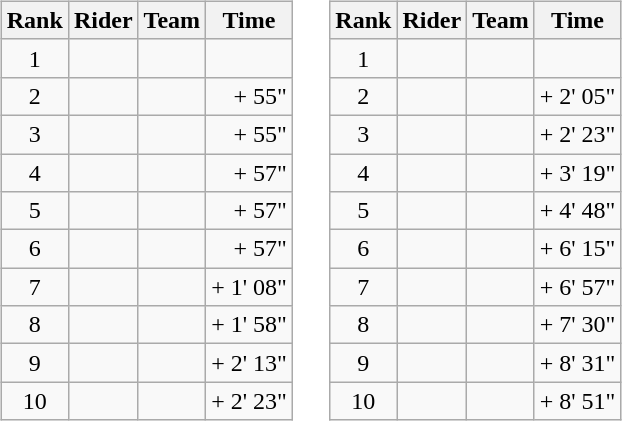<table>
<tr>
<td><br><table class="wikitable">
<tr>
<th scope="col">Rank</th>
<th scope="col">Rider</th>
<th scope="col">Team</th>
<th scope="col">Time</th>
</tr>
<tr>
<td style="text-align:center;">1</td>
<td></td>
<td></td>
<td style="text-align:right;"></td>
</tr>
<tr>
<td style="text-align:center;">2</td>
<td></td>
<td></td>
<td style="text-align:right;">+ 55"</td>
</tr>
<tr>
<td style="text-align:center;">3</td>
<td></td>
<td></td>
<td style="text-align:right;">+ 55"</td>
</tr>
<tr>
<td style="text-align:center;">4</td>
<td></td>
<td></td>
<td style="text-align:right;">+ 57"</td>
</tr>
<tr>
<td style="text-align:center;">5</td>
<td></td>
<td></td>
<td style="text-align:right;">+ 57"</td>
</tr>
<tr>
<td style="text-align:center;">6</td>
<td> </td>
<td></td>
<td style="text-align:right;">+ 57"</td>
</tr>
<tr>
<td style="text-align:center;">7</td>
<td></td>
<td></td>
<td style="text-align:right;">+ 1' 08"</td>
</tr>
<tr>
<td style="text-align:center;">8</td>
<td></td>
<td></td>
<td style="text-align:right;">+ 1' 58"</td>
</tr>
<tr>
<td style="text-align:center;">9</td>
<td></td>
<td></td>
<td style="text-align:right;">+ 2' 13"</td>
</tr>
<tr>
<td style="text-align:center;">10</td>
<td> </td>
<td></td>
<td style="text-align:right;">+ 2' 23"</td>
</tr>
</table>
</td>
<td></td>
<td><br><table class="wikitable">
<tr>
<th scope="col">Rank</th>
<th scope="col">Rider</th>
<th scope="col">Team</th>
<th scope="col">Time</th>
</tr>
<tr>
<td style="text-align:center;">1</td>
<td> </td>
<td></td>
<td style="text-align:right;"></td>
</tr>
<tr>
<td style="text-align:center;">2</td>
<td></td>
<td></td>
<td style="text-align:right;">+ 2' 05"</td>
</tr>
<tr>
<td style="text-align:center;">3</td>
<td></td>
<td></td>
<td style="text-align:right;">+ 2' 23"</td>
</tr>
<tr>
<td style="text-align:center;">4</td>
<td></td>
<td></td>
<td style="text-align:right;">+ 3' 19"</td>
</tr>
<tr>
<td style="text-align:center;">5</td>
<td></td>
<td></td>
<td style="text-align:right;">+ 4' 48"</td>
</tr>
<tr>
<td style="text-align:center;">6</td>
<td> </td>
<td></td>
<td style="text-align:right;">+ 6' 15"</td>
</tr>
<tr>
<td style="text-align:center;">7</td>
<td> </td>
<td></td>
<td style="text-align:right;">+ 6' 57"</td>
</tr>
<tr>
<td style="text-align:center;">8</td>
<td></td>
<td></td>
<td style="text-align:right;">+ 7' 30"</td>
</tr>
<tr>
<td style="text-align:center;">9</td>
<td> </td>
<td></td>
<td style="text-align:right;">+ 8' 31"</td>
</tr>
<tr>
<td style="text-align:center;">10</td>
<td></td>
<td></td>
<td style="text-align:right;">+ 8' 51"</td>
</tr>
</table>
</td>
</tr>
</table>
